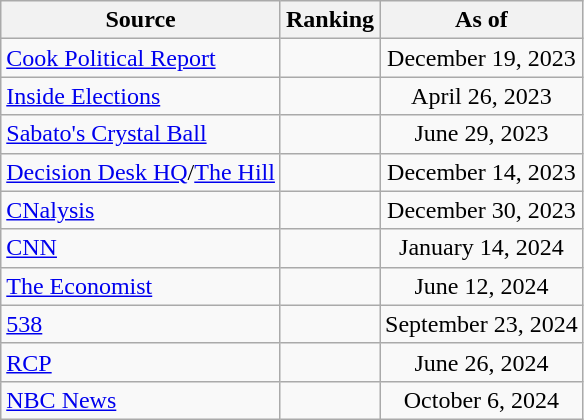<table class="wikitable" style="text-align:center">
<tr>
<th>Source</th>
<th>Ranking</th>
<th>As of</th>
</tr>
<tr>
<td align=left><a href='#'>Cook Political Report</a></td>
<td></td>
<td>December 19, 2023</td>
</tr>
<tr>
<td align=left><a href='#'>Inside Elections</a></td>
<td></td>
<td>April 26, 2023</td>
</tr>
<tr>
<td align=left><a href='#'>Sabato's Crystal Ball</a></td>
<td></td>
<td>June 29, 2023</td>
</tr>
<tr>
<td align=left><a href='#'>Decision Desk HQ</a>/<a href='#'>The Hill</a></td>
<td></td>
<td>December 14, 2023</td>
</tr>
<tr>
<td align=left><a href='#'>CNalysis</a></td>
<td></td>
<td>December 30, 2023</td>
</tr>
<tr>
<td align=left><a href='#'>CNN</a></td>
<td></td>
<td>January 14, 2024</td>
</tr>
<tr>
<td align=left><a href='#'>The Economist</a></td>
<td></td>
<td>June 12, 2024</td>
</tr>
<tr>
<td align="left"><a href='#'>538</a></td>
<td></td>
<td>September 23, 2024</td>
</tr>
<tr>
<td align="left"><a href='#'>RCP</a></td>
<td></td>
<td>June 26, 2024</td>
</tr>
<tr>
<td align="left"><a href='#'>NBC News</a></td>
<td></td>
<td>October 6, 2024</td>
</tr>
</table>
